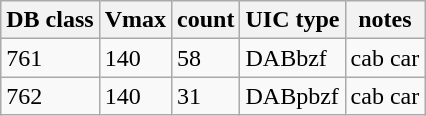<table class="wikitable">
<tr>
<th>DB class</th>
<th>Vmax</th>
<th>count</th>
<th>UIC type</th>
<th>notes</th>
</tr>
<tr>
<td>761</td>
<td>140</td>
<td>58</td>
<td>DABbzf</td>
<td>cab car</td>
</tr>
<tr>
<td>762</td>
<td>140</td>
<td>31</td>
<td>DABpbzf</td>
<td>cab car</td>
</tr>
</table>
